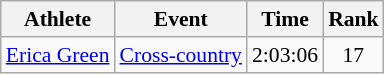<table class=wikitable style=font-size:90%>
<tr>
<th>Athlete</th>
<th>Event</th>
<th>Time</th>
<th>Rank</th>
</tr>
<tr>
<td><a href='#'>Erica Green</a></td>
<td><a href='#'>Cross-country</a></td>
<td align=center>2:03:06</td>
<td align=center>17</td>
</tr>
</table>
